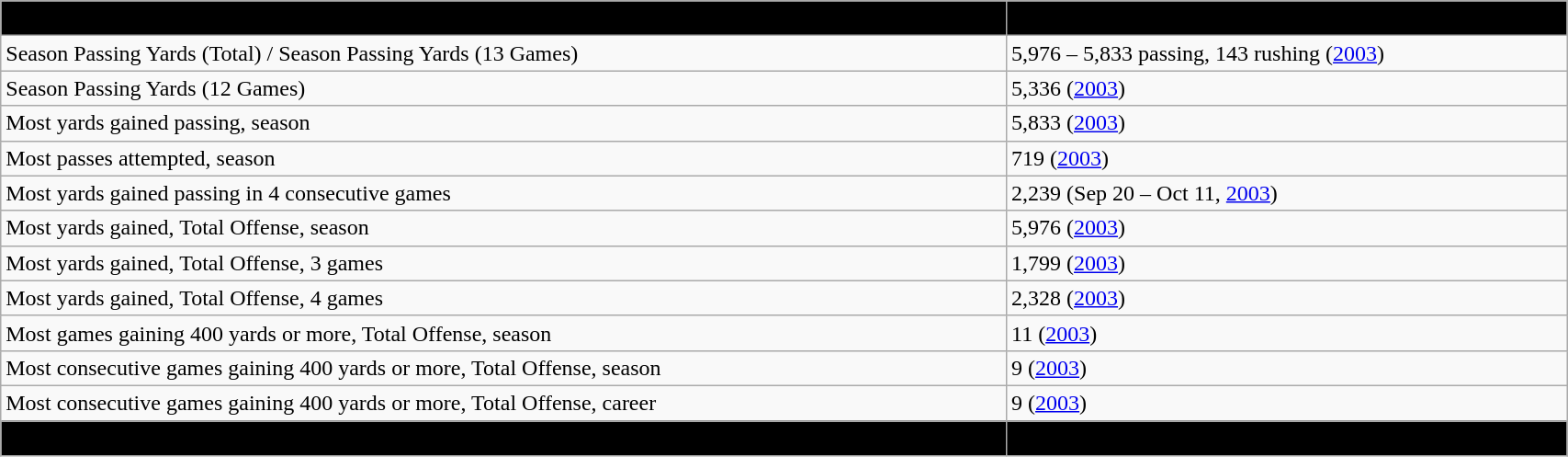<table class="wikitable sortable" style="width:90%">
<tr>
<th style="background:#000000;"><span>NCAA Record</span></th>
<th style="background:#000000;"><span>Statistic</span></th>
</tr>
<tr>
<td align="left">Season Passing Yards (Total) / Season Passing Yards (13 Games)</td>
<td align="left">5,976 – 5,833 passing, 143 rushing (<a href='#'>2003</a>)</td>
</tr>
<tr>
<td align="left">Season Passing Yards (12 Games)</td>
<td align="left">5,336 (<a href='#'>2003</a>)</td>
</tr>
<tr>
<td align="left">Most yards gained passing, season</td>
<td align="left">5,833 (<a href='#'>2003</a>)</td>
</tr>
<tr>
<td align="left">Most passes attempted, season</td>
<td align="left">719 (<a href='#'>2003</a>)</td>
</tr>
<tr>
<td align="left">Most yards gained passing in 4 consecutive games</td>
<td align="left">2,239 (Sep 20 – Oct 11, <a href='#'>2003</a>)</td>
</tr>
<tr>
<td align="left">Most yards gained, Total Offense, season</td>
<td align="left">5,976 (<a href='#'>2003</a>)</td>
</tr>
<tr>
<td align="left">Most yards gained, Total Offense, 3 games</td>
<td align="left">1,799 (<a href='#'>2003</a>)</td>
</tr>
<tr>
<td align="left">Most yards gained, Total Offense, 4 games</td>
<td align="left">2,328 (<a href='#'>2003</a>)</td>
</tr>
<tr>
<td align="left">Most games gaining 400 yards or more, Total Offense, season</td>
<td align="left">11 (<a href='#'>2003</a>)</td>
</tr>
<tr>
<td align="left">Most consecutive games gaining 400 yards or more, Total Offense, season</td>
<td align="left">9 (<a href='#'>2003</a>)</td>
</tr>
<tr>
<td align="left">Most consecutive games gaining 400 yards or more, Total Offense, career</td>
<td align="left">9 (<a href='#'>2003</a>)</td>
</tr>
<tr>
<th style="background:#000000;"><span>Most consecutive games gaining 400 yards or more, Total Offense, season</span></th>
<th style="background:#000000;"><span>Need More Space Here Now More More</span></th>
</tr>
</table>
